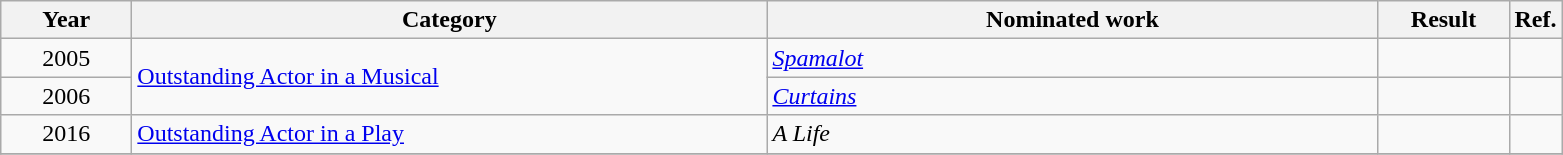<table class=wikitable>
<tr>
<th scope="col" style="width:5em;">Year</th>
<th scope="col" style="width:26em;">Category</th>
<th scope="col" style="width:25em;">Nominated work</th>
<th scope="col" style="width:5em;">Result</th>
<th>Ref.</th>
</tr>
<tr>
<td style="text-align:center;">2005</td>
<td rowspan=2><a href='#'>Outstanding Actor in a Musical</a></td>
<td><em><a href='#'>Spamalot</a></em></td>
<td></td>
<td></td>
</tr>
<tr>
<td style="text-align:center;">2006</td>
<td><em><a href='#'>Curtains</a></em></td>
<td></td>
<td></td>
</tr>
<tr>
<td style="text-align:center;">2016</td>
<td><a href='#'>Outstanding Actor in a Play</a></td>
<td><em>A Life</em></td>
<td></td>
<td></td>
</tr>
<tr>
</tr>
</table>
